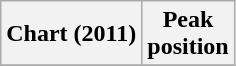<table class="wikitable">
<tr>
<th>Chart (2011)</th>
<th>Peak<br>position</th>
</tr>
<tr>
</tr>
</table>
